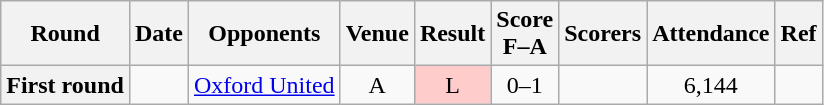<table class="wikitable plainrowheaders sortable" style="text-align:center">
<tr>
<th scope="col">Round</th>
<th scope="col">Date</th>
<th scope="col">Opponents</th>
<th scope="col">Venue</th>
<th scope="col">Result</th>
<th scope="col">Score<br>F–A</th>
<th scope="col" class="unsortable">Scorers</th>
<th scope="col">Attendance</th>
<th scope="col" class="unsortable">Ref</th>
</tr>
<tr>
<th scope="row">First round</th>
<td align="left"></td>
<td align="left"><a href='#'>Oxford United</a></td>
<td>A</td>
<td style="background-color:#FFCCCC">L</td>
<td>0–1</td>
<td align="left"></td>
<td>6,144</td>
<td></td>
</tr>
</table>
